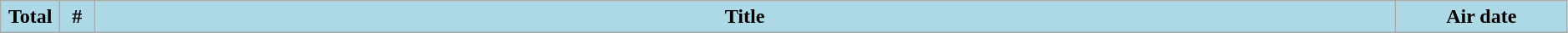<table class="wikitable plainrowheaders" style="width:99%; background:#fff;">
<tr>
<th style="background:#add8e6; width:40px;">Total</th>
<th style="background:#add8e6; width:20px;">#</th>
<th style="background: #add8e6;">Title</th>
<th style="background:#add8e6; width:130px;">Air date<br>
























</th>
</tr>
</table>
